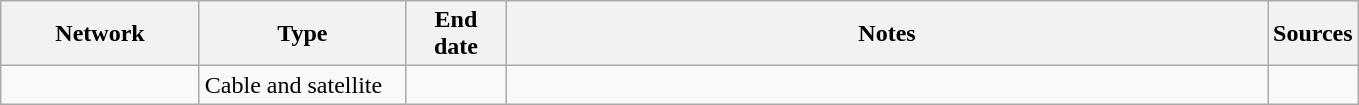<table class="wikitable">
<tr>
<th style="text-align:center; width:125px">Network</th>
<th style="text-align:center; width:130px">Type</th>
<th style="text-align:center; width:60px">End date</th>
<th style="text-align:center; width:500px">Notes</th>
<th style="text-align:center; width:30px">Sources</th>
</tr>
<tr>
<td><a href='#'></a></td>
<td>Cable and satellite</td>
<td></td>
<td></td>
<td></td>
</tr>
</table>
